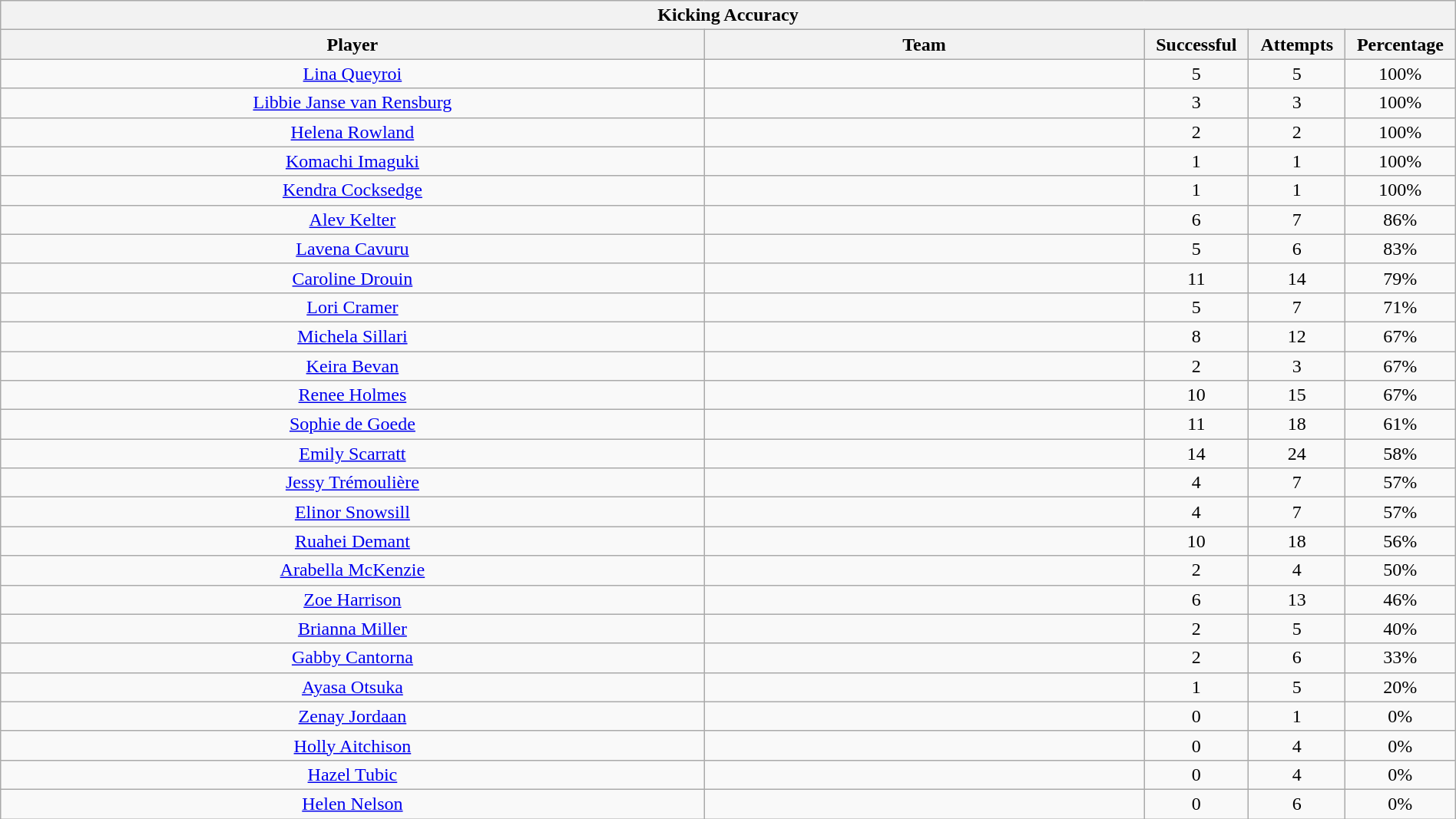<table class="wikitable collapsible collapsed" style="text-align:center;width:100%">
<tr>
<th colspan="5">Kicking Accuracy</th>
</tr>
<tr>
<th rowspan="1" style="width:40%;">Player</th>
<th rowspan="1" style="width:25%;">Team</th>
<th rowspan="1" style="width:5%;">Successful</th>
<th rowspan="1" style="width:5%;">Attempts</th>
<th rowspan="1" style="width:5%;">Percentage</th>
</tr>
<tr>
<td><a href='#'>Lina Queyroi</a></td>
<td align=left></td>
<td>5</td>
<td>5</td>
<td>100%</td>
</tr>
<tr>
<td><a href='#'>Libbie Janse van Rensburg</a></td>
<td align=left></td>
<td>3</td>
<td>3</td>
<td>100%</td>
</tr>
<tr>
<td><a href='#'>Helena Rowland</a></td>
<td align=left></td>
<td>2</td>
<td>2</td>
<td>100%</td>
</tr>
<tr>
<td><a href='#'>Komachi Imaguki</a></td>
<td align=left></td>
<td>1</td>
<td>1</td>
<td>100%</td>
</tr>
<tr>
<td><a href='#'>Kendra Cocksedge</a></td>
<td align=left></td>
<td>1</td>
<td>1</td>
<td>100%</td>
</tr>
<tr>
<td><a href='#'>Alev Kelter</a></td>
<td align=left></td>
<td>6</td>
<td>7</td>
<td>86%</td>
</tr>
<tr>
<td><a href='#'>Lavena Cavuru</a></td>
<td align=left></td>
<td>5</td>
<td>6</td>
<td>83%</td>
</tr>
<tr>
<td><a href='#'>Caroline Drouin</a></td>
<td align=left></td>
<td>11</td>
<td>14</td>
<td>79%</td>
</tr>
<tr>
<td><a href='#'>Lori Cramer</a></td>
<td align=left></td>
<td>5</td>
<td>7</td>
<td>71%</td>
</tr>
<tr>
<td><a href='#'>Michela Sillari</a></td>
<td align=left></td>
<td>8</td>
<td>12</td>
<td>67%</td>
</tr>
<tr>
<td><a href='#'>Keira Bevan</a></td>
<td align=left></td>
<td>2</td>
<td>3</td>
<td>67%</td>
</tr>
<tr>
<td><a href='#'>Renee Holmes</a></td>
<td align=left></td>
<td>10</td>
<td>15</td>
<td>67%</td>
</tr>
<tr>
<td><a href='#'>Sophie de Goede</a></td>
<td align=left></td>
<td>11</td>
<td>18</td>
<td>61%</td>
</tr>
<tr>
<td><a href='#'>Emily Scarratt</a></td>
<td align=left></td>
<td>14</td>
<td>24</td>
<td>58%</td>
</tr>
<tr>
<td><a href='#'>Jessy Trémoulière</a></td>
<td align=left></td>
<td>4</td>
<td>7</td>
<td>57%</td>
</tr>
<tr>
<td><a href='#'>Elinor Snowsill</a></td>
<td align=left></td>
<td>4</td>
<td>7</td>
<td>57%</td>
</tr>
<tr>
<td><a href='#'>Ruahei Demant</a></td>
<td align=left></td>
<td>10</td>
<td>18</td>
<td>56%</td>
</tr>
<tr>
<td><a href='#'>Arabella McKenzie</a></td>
<td align=left></td>
<td>2</td>
<td>4</td>
<td>50%</td>
</tr>
<tr>
<td><a href='#'>Zoe Harrison</a></td>
<td align=left></td>
<td>6</td>
<td>13</td>
<td>46%</td>
</tr>
<tr>
<td><a href='#'>Brianna Miller</a></td>
<td align=left></td>
<td>2</td>
<td>5</td>
<td>40%</td>
</tr>
<tr>
<td><a href='#'>Gabby Cantorna</a></td>
<td align=left></td>
<td>2</td>
<td>6</td>
<td>33%</td>
</tr>
<tr>
<td><a href='#'>Ayasa Otsuka</a></td>
<td align=left></td>
<td>1</td>
<td>5</td>
<td>20%</td>
</tr>
<tr>
<td><a href='#'>Zenay Jordaan</a></td>
<td align=left></td>
<td>0</td>
<td>1</td>
<td>0%</td>
</tr>
<tr>
<td><a href='#'>Holly Aitchison</a></td>
<td align=left></td>
<td>0</td>
<td>4</td>
<td>0%</td>
</tr>
<tr>
<td><a href='#'>Hazel Tubic</a></td>
<td align=left></td>
<td>0</td>
<td>4</td>
<td>0%</td>
</tr>
<tr>
<td><a href='#'>Helen Nelson</a></td>
<td align=left></td>
<td>0</td>
<td>6</td>
<td>0%</td>
</tr>
</table>
